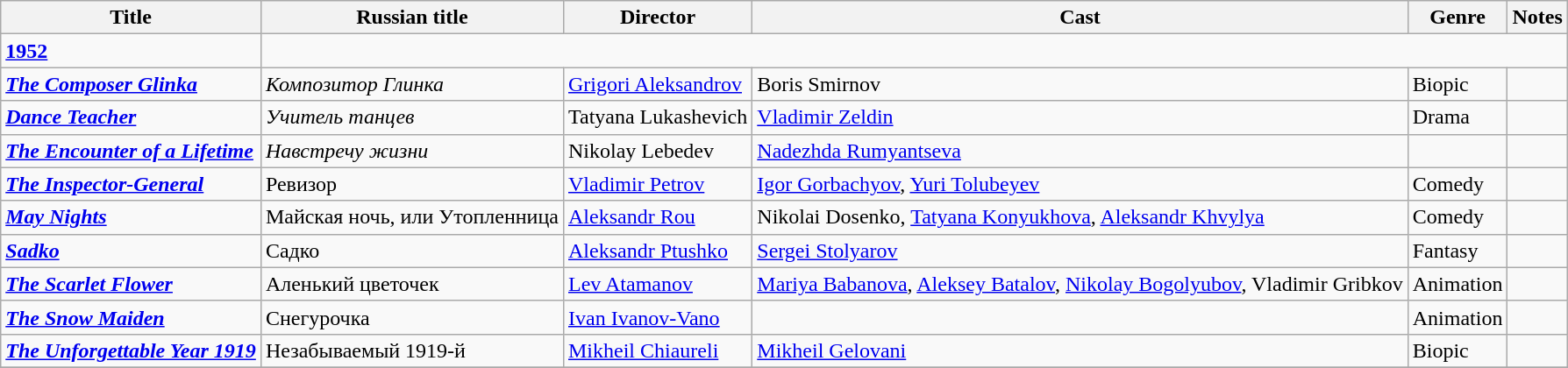<table class="wikitable">
<tr>
<th>Title</th>
<th>Russian title</th>
<th>Director</th>
<th>Cast</th>
<th>Genre</th>
<th>Notes</th>
</tr>
<tr>
<td><strong><a href='#'>1952</a></strong></td>
</tr>
<tr>
<td><strong><em><a href='#'>The Composer Glinka</a></em></strong></td>
<td><em>Композитор Глинка</em></td>
<td><a href='#'>Grigori Aleksandrov</a></td>
<td>Boris Smirnov</td>
<td>Biopic</td>
<td></td>
</tr>
<tr>
<td><strong><em><a href='#'>Dance Teacher</a></em></strong></td>
<td><em>Учитель танцев</em></td>
<td>Tatyana Lukashevich</td>
<td><a href='#'>Vladimir Zeldin</a></td>
<td>Drama</td>
<td></td>
</tr>
<tr>
<td><strong><em><a href='#'>The Encounter of a Lifetime</a></em></strong></td>
<td><em>Навстречу жизни</em></td>
<td>Nikolay Lebedev</td>
<td><a href='#'>Nadezhda Rumyantseva</a></td>
<td></td>
<td></td>
</tr>
<tr>
<td><strong><em><a href='#'>The Inspector-General</a></em></strong></td>
<td>Ревизор</td>
<td><a href='#'>Vladimir Petrov</a></td>
<td><a href='#'>Igor Gorbachyov</a>, <a href='#'>Yuri Tolubeyev</a></td>
<td>Comedy</td>
<td></td>
</tr>
<tr>
<td><strong><em><a href='#'>May Nights</a></em></strong></td>
<td>Майская ночь, или Утопленница</td>
<td><a href='#'>Aleksandr Rou</a></td>
<td>Nikolai Dosenko, <a href='#'>Tatyana Konyukhova</a>, <a href='#'>Aleksandr Khvylya</a></td>
<td>Comedy</td>
<td></td>
</tr>
<tr>
<td><strong><em><a href='#'>Sadko</a></em></strong></td>
<td>Садко</td>
<td><a href='#'>Aleksandr Ptushko</a></td>
<td><a href='#'>Sergei Stolyarov</a></td>
<td>Fantasy</td>
<td></td>
</tr>
<tr>
<td><strong><em><a href='#'>The Scarlet Flower</a></em></strong></td>
<td>Аленький цветочек</td>
<td><a href='#'>Lev Atamanov</a></td>
<td><a href='#'>Mariya Babanova</a>, <a href='#'>Aleksey Batalov</a>, <a href='#'>Nikolay Bogolyubov</a>, Vladimir Gribkov</td>
<td>Animation</td>
<td></td>
</tr>
<tr>
<td><strong><em><a href='#'>The Snow Maiden</a></em></strong></td>
<td>Снегурочка</td>
<td><a href='#'>Ivan Ivanov-Vano</a></td>
<td></td>
<td>Animation</td>
<td></td>
</tr>
<tr>
<td><strong><em><a href='#'>The Unforgettable Year 1919</a></em></strong></td>
<td>Незабываемый 1919-й</td>
<td><a href='#'>Mikheil Chiaureli</a></td>
<td><a href='#'>Mikheil Gelovani</a></td>
<td>Biopic</td>
<td></td>
</tr>
<tr>
</tr>
</table>
